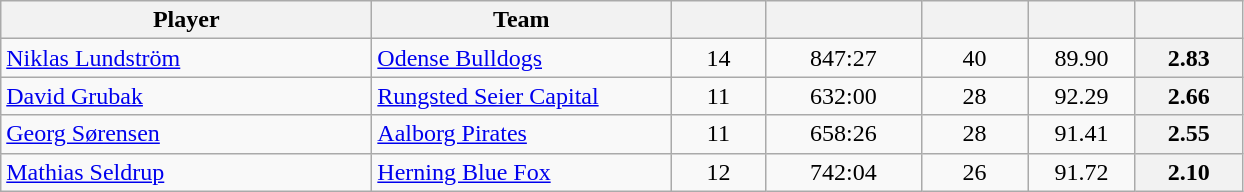<table class="wikitable sortable" style="text-align: center">
<tr>
<th style="width: 15em;">Player</th>
<th style="width: 12em;">Team</th>
<th style="width: 3.5em;"></th>
<th style="width: 6em;"></th>
<th style="width: 4em;"></th>
<th style="width: 4em;"></th>
<th style="width: 4em;"></th>
</tr>
<tr>
<td style="text-align:left;"> <a href='#'>Niklas Lundström</a></td>
<td style="text-align:left;"><a href='#'>Odense Bulldogs</a></td>
<td>14</td>
<td>847:27</td>
<td>40</td>
<td>89.90</td>
<th>2.83</th>
</tr>
<tr>
<td style="text-align:left;"> <a href='#'>David Grubak</a></td>
<td style="text-align:left;"><a href='#'>Rungsted Seier Capital</a></td>
<td>11</td>
<td>632:00</td>
<td>28</td>
<td>92.29</td>
<th>2.66</th>
</tr>
<tr>
<td style="text-align:left;"> <a href='#'>Georg Sørensen</a></td>
<td style="text-align:left;"><a href='#'>Aalborg Pirates</a></td>
<td>11</td>
<td>658:26</td>
<td>28</td>
<td>91.41</td>
<th>2.55</th>
</tr>
<tr>
<td style="text-align:left;"> <a href='#'>Mathias Seldrup</a></td>
<td style="text-align:left;"><a href='#'>Herning Blue Fox</a></td>
<td>12</td>
<td>742:04</td>
<td>26</td>
<td>91.72</td>
<th>2.10</th>
</tr>
</table>
